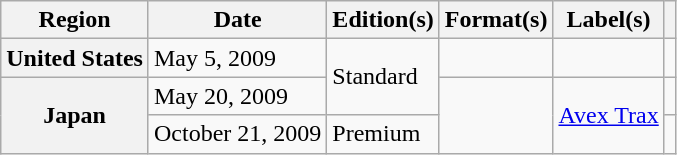<table class="wikitable sortable plainrowheaders">
<tr>
<th scope="col">Region</th>
<th scope="col">Date</th>
<th scope="col">Edition(s)</th>
<th scope="col">Format(s)</th>
<th scope="col">Label(s)</th>
<th scope="col"></th>
</tr>
<tr>
<th scope="row">United States</th>
<td>May 5, 2009</td>
<td rowspan="2">Standard</td>
<td rowspan="1"></td>
<td rowspan="1"></td>
<td align="center"></td>
</tr>
<tr>
<th rowspan="2" scope="row">Japan</th>
<td>May 20, 2009</td>
<td rowspan="2"></td>
<td rowspan="2"><a href='#'>Avex Trax</a></td>
<td align="center"></td>
</tr>
<tr>
<td>October 21, 2009</td>
<td rowspan="1">Premium</td>
<td align="center"></td>
</tr>
</table>
